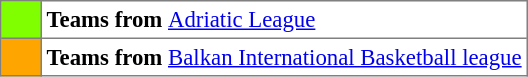<table bgcolor="#f7f8ff" cellpadding="3" cellspacing="0" border="1" style="font-size: 95%; border: gray solid 1px; border-collapse: collapse;text-align:center;">
<tr>
<td style="background: #7fff00;" width="20"></td>
<td bgcolor="#ffffff" align="left"><strong>Teams from </strong> <a href='#'>Adriatic League</a></td>
</tr>
<tr>
<td style="background: orange;" width="20"></td>
<td bgcolor="#ffffff" align="left"><strong>Teams from </strong> <a href='#'>Balkan International Basketball league</a></td>
</tr>
</table>
